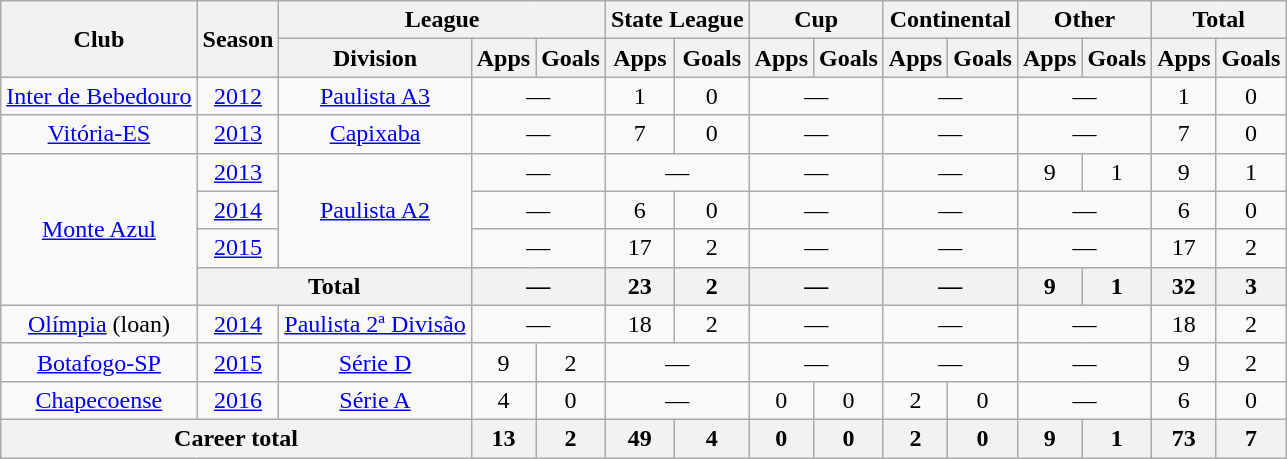<table class="wikitable" style="text-align: center;">
<tr>
<th rowspan="2">Club</th>
<th rowspan="2">Season</th>
<th colspan="3">League</th>
<th colspan="2">State League</th>
<th colspan="2">Cup</th>
<th colspan="2">Continental</th>
<th colspan="2">Other</th>
<th colspan="2">Total</th>
</tr>
<tr>
<th>Division</th>
<th>Apps</th>
<th>Goals</th>
<th>Apps</th>
<th>Goals</th>
<th>Apps</th>
<th>Goals</th>
<th>Apps</th>
<th>Goals</th>
<th>Apps</th>
<th>Goals</th>
<th>Apps</th>
<th>Goals</th>
</tr>
<tr>
<td valign="center"><a href='#'>Inter de Bebedouro</a></td>
<td><a href='#'>2012</a></td>
<td><a href='#'>Paulista A3</a></td>
<td colspan="2">—</td>
<td>1</td>
<td>0</td>
<td colspan="2">—</td>
<td colspan="2">—</td>
<td colspan="2">—</td>
<td>1</td>
<td>0</td>
</tr>
<tr>
<td valign="center"><a href='#'>Vitória-ES</a></td>
<td><a href='#'>2013</a></td>
<td><a href='#'>Capixaba</a></td>
<td colspan="2">—</td>
<td>7</td>
<td>0</td>
<td colspan="2">—</td>
<td colspan="2">—</td>
<td colspan="2">—</td>
<td>7</td>
<td>0</td>
</tr>
<tr>
<td rowspan="4" valign="center"><a href='#'>Monte Azul</a></td>
<td><a href='#'>2013</a></td>
<td rowspan="3"><a href='#'>Paulista A2</a></td>
<td colspan="2">—</td>
<td colspan="2">—</td>
<td colspan="2">—</td>
<td colspan="2">—</td>
<td>9</td>
<td>1</td>
<td>9</td>
<td>1</td>
</tr>
<tr>
<td><a href='#'>2014</a></td>
<td colspan="2">—</td>
<td>6</td>
<td>0</td>
<td colspan="2">—</td>
<td colspan="2">—</td>
<td colspan="2">—</td>
<td>6</td>
<td>0</td>
</tr>
<tr>
<td><a href='#'>2015</a></td>
<td colspan="2">—</td>
<td>17</td>
<td>2</td>
<td colspan="2">—</td>
<td colspan="2">—</td>
<td colspan="2">—</td>
<td>17</td>
<td>2</td>
</tr>
<tr>
<th colspan="2">Total</th>
<th colspan="2">—</th>
<th>23</th>
<th>2</th>
<th colspan="2">—</th>
<th colspan="2">—</th>
<th>9</th>
<th>1</th>
<th>32</th>
<th>3</th>
</tr>
<tr>
<td valign="center"><a href='#'>Olímpia</a> (loan)</td>
<td><a href='#'>2014</a></td>
<td><a href='#'>Paulista 2ª Divisão</a></td>
<td colspan="2">—</td>
<td>18</td>
<td>2</td>
<td colspan="2">—</td>
<td colspan="2">—</td>
<td colspan="2">—</td>
<td>18</td>
<td>2</td>
</tr>
<tr>
<td valign="center"><a href='#'>Botafogo-SP</a></td>
<td><a href='#'>2015</a></td>
<td><a href='#'>Série D</a></td>
<td>9</td>
<td>2</td>
<td colspan="2">—</td>
<td colspan="2">—</td>
<td colspan="2">—</td>
<td colspan="2">—</td>
<td>9</td>
<td>2</td>
</tr>
<tr>
<td valign="center"><a href='#'>Chapecoense</a></td>
<td><a href='#'>2016</a></td>
<td><a href='#'>Série A</a></td>
<td>4</td>
<td>0</td>
<td colspan="2">—</td>
<td>0</td>
<td>0</td>
<td>2</td>
<td>0</td>
<td colspan="2">—</td>
<td>6</td>
<td>0</td>
</tr>
<tr>
<th colspan="3">Career total</th>
<th>13</th>
<th>2</th>
<th>49</th>
<th>4</th>
<th>0</th>
<th>0</th>
<th>2</th>
<th>0</th>
<th>9</th>
<th>1</th>
<th>73</th>
<th>7</th>
</tr>
</table>
